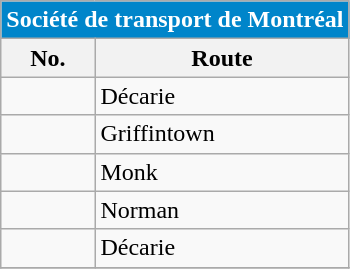<table align=center class="wikitable">
<tr>
<th style="background: #0085CA; font-size:100%; color:#FFFFFF;"colspan="4">Société de transport de Montréal</th>
</tr>
<tr>
<th>No.</th>
<th>Route</th>
</tr>
<tr>
<td></td>
<td>Décarie</td>
</tr>
<tr>
<td></td>
<td>Griffintown</td>
</tr>
<tr>
<td></td>
<td>Monk</td>
</tr>
<tr>
<td></td>
<td>Norman</td>
</tr>
<tr>
<td {{Avoid wrap> </td>
<td>Décarie</td>
</tr>
<tr>
</tr>
</table>
